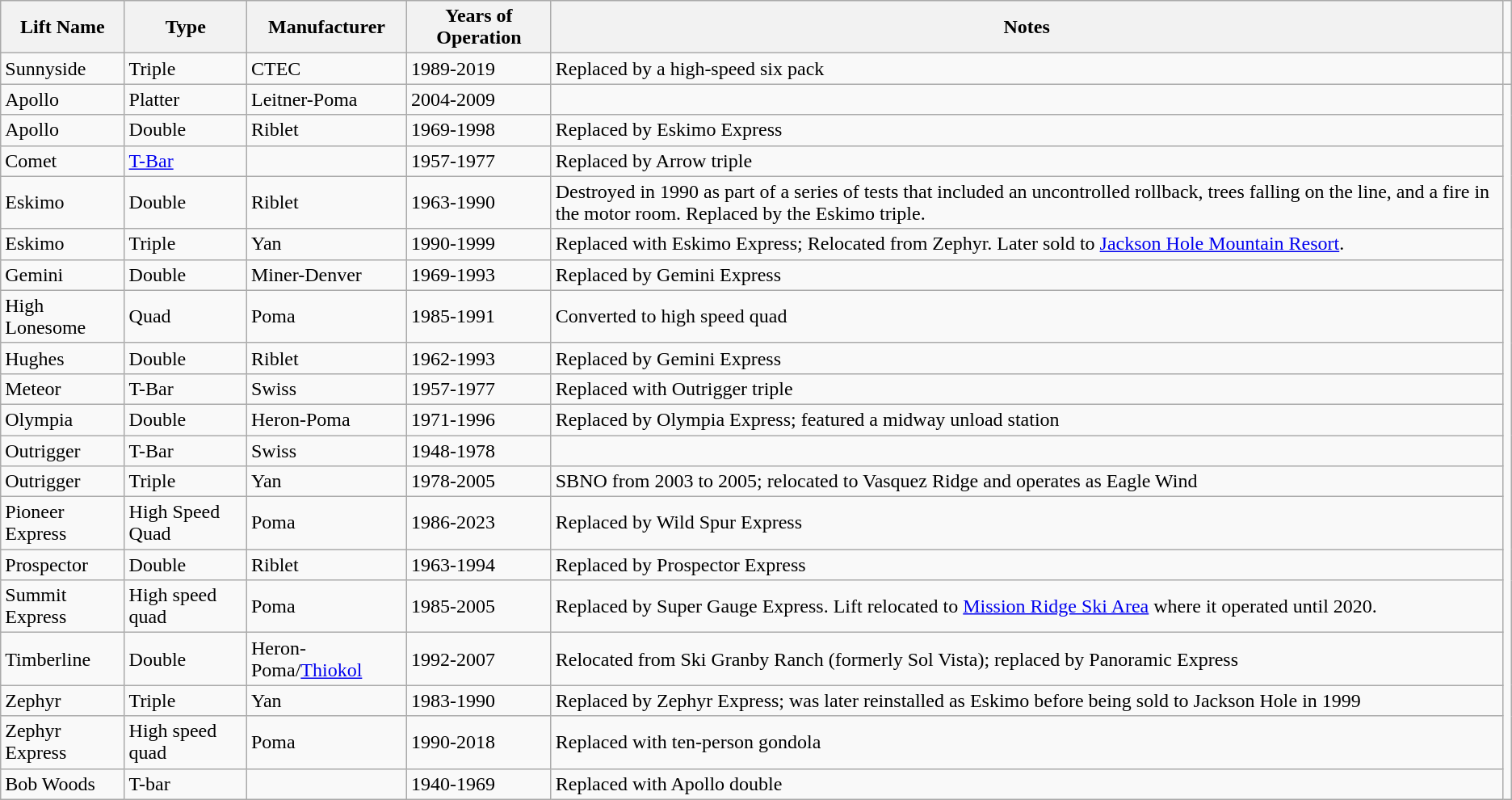<table class="wikitable">
<tr>
<th>Lift Name</th>
<th>Type</th>
<th>Manufacturer</th>
<th>Years of Operation</th>
<th>Notes</th>
</tr>
<tr>
<td>Sunnyside</td>
<td>Triple</td>
<td>CTEC</td>
<td>1989-2019</td>
<td>Replaced by a high-speed six pack</td>
<td></td>
</tr>
<tr>
<td>Apollo</td>
<td>Platter</td>
<td>Leitner-Poma</td>
<td>2004-2009</td>
<td></td>
</tr>
<tr>
<td>Apollo</td>
<td>Double</td>
<td>Riblet</td>
<td>1969-1998</td>
<td>Replaced by Eskimo Express</td>
</tr>
<tr>
<td>Comet</td>
<td><a href='#'>T-Bar</a></td>
<td></td>
<td>1957-1977</td>
<td>Replaced by Arrow triple</td>
</tr>
<tr>
<td>Eskimo</td>
<td>Double</td>
<td>Riblet</td>
<td>1963-1990</td>
<td>Destroyed in 1990 as part of a series of tests that included an uncontrolled rollback, trees falling on the line, and a fire in the motor room. Replaced by the Eskimo triple.</td>
</tr>
<tr>
<td>Eskimo</td>
<td>Triple</td>
<td>Yan</td>
<td>1990-1999</td>
<td>Replaced with Eskimo Express; Relocated from Zephyr. Later sold to <a href='#'>Jackson Hole Mountain Resort</a>.</td>
</tr>
<tr>
<td>Gemini</td>
<td>Double</td>
<td>Miner-Denver</td>
<td>1969-1993</td>
<td>Replaced by Gemini Express</td>
</tr>
<tr>
<td>High Lonesome</td>
<td>Quad</td>
<td>Poma</td>
<td>1985-1991</td>
<td>Converted to high speed quad</td>
</tr>
<tr>
<td>Hughes</td>
<td>Double</td>
<td>Riblet</td>
<td>1962-1993</td>
<td>Replaced by Gemini Express</td>
</tr>
<tr>
<td>Meteor</td>
<td>T-Bar</td>
<td>Swiss</td>
<td>1957-1977</td>
<td>Replaced with Outrigger triple</td>
</tr>
<tr>
<td>Olympia</td>
<td>Double</td>
<td>Heron-Poma</td>
<td>1971-1996</td>
<td>Replaced by Olympia Express; featured a midway unload station</td>
</tr>
<tr>
<td>Outrigger</td>
<td>T-Bar</td>
<td>Swiss</td>
<td>1948-1978</td>
<td></td>
</tr>
<tr>
<td>Outrigger</td>
<td>Triple</td>
<td>Yan</td>
<td>1978-2005</td>
<td>SBNO from 2003 to 2005; relocated to Vasquez Ridge and operates as Eagle Wind</td>
</tr>
<tr>
<td>Pioneer Express</td>
<td>High Speed Quad</td>
<td>Poma</td>
<td>1986-2023</td>
<td>Replaced by Wild Spur Express</td>
</tr>
<tr>
<td>Prospector</td>
<td>Double</td>
<td>Riblet</td>
<td>1963-1994</td>
<td>Replaced by Prospector Express</td>
</tr>
<tr>
<td>Summit Express</td>
<td>High speed quad</td>
<td>Poma</td>
<td>1985-2005</td>
<td>Replaced by Super Gauge Express. Lift relocated to <a href='#'>Mission Ridge Ski Area</a> where it operated until 2020.</td>
</tr>
<tr>
<td>Timberline</td>
<td>Double</td>
<td>Heron-Poma/<a href='#'>Thiokol</a></td>
<td>1992-2007</td>
<td>Relocated from Ski Granby Ranch (formerly Sol Vista); replaced by Panoramic Express</td>
</tr>
<tr>
<td>Zephyr</td>
<td>Triple</td>
<td>Yan</td>
<td>1983-1990</td>
<td>Replaced by Zephyr Express; was later reinstalled as Eskimo before being sold to Jackson Hole in 1999</td>
</tr>
<tr>
<td>Zephyr Express</td>
<td>High speed quad</td>
<td>Poma</td>
<td>1990-2018</td>
<td>Replaced with ten-person gondola</td>
</tr>
<tr>
<td>Bob Woods</td>
<td>T-bar</td>
<td></td>
<td>1940-1969</td>
<td>Replaced with Apollo double</td>
</tr>
</table>
